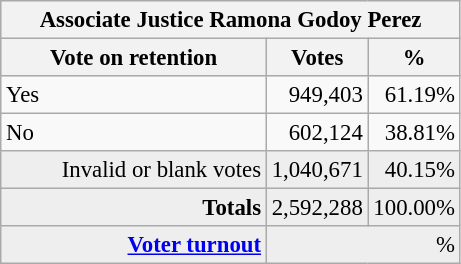<table class="wikitable" style="font-size: 95%;">
<tr style="background-color:#E9E9E9">
<th colspan=7>Associate Justice Ramona Godoy Perez</th>
</tr>
<tr style="background-color:#E9E9E9">
<th style="width: 170px">Vote on retention</th>
<th style="width: 50px">Votes</th>
<th style="width: 40px">%</th>
</tr>
<tr>
<td>Yes</td>
<td align="right">949,403</td>
<td align="right">61.19%</td>
</tr>
<tr>
<td>No</td>
<td align="right">602,124</td>
<td align="right">38.81%</td>
</tr>
<tr style="background-color:#EEEEEE">
<td align="right">Invalid or blank votes</td>
<td align="right">1,040,671</td>
<td align="right">40.15%</td>
</tr>
<tr style="background-color:#EEEEEE">
<td colspan="1" align="right"><strong>Totals</strong></td>
<td align="right">2,592,288</td>
<td align="right">100.00%</td>
</tr>
<tr style="background-color:#EEEEEE">
<td align="right"><strong><a href='#'>Voter turnout</a></strong></td>
<td colspan="2" align="right">%</td>
</tr>
</table>
